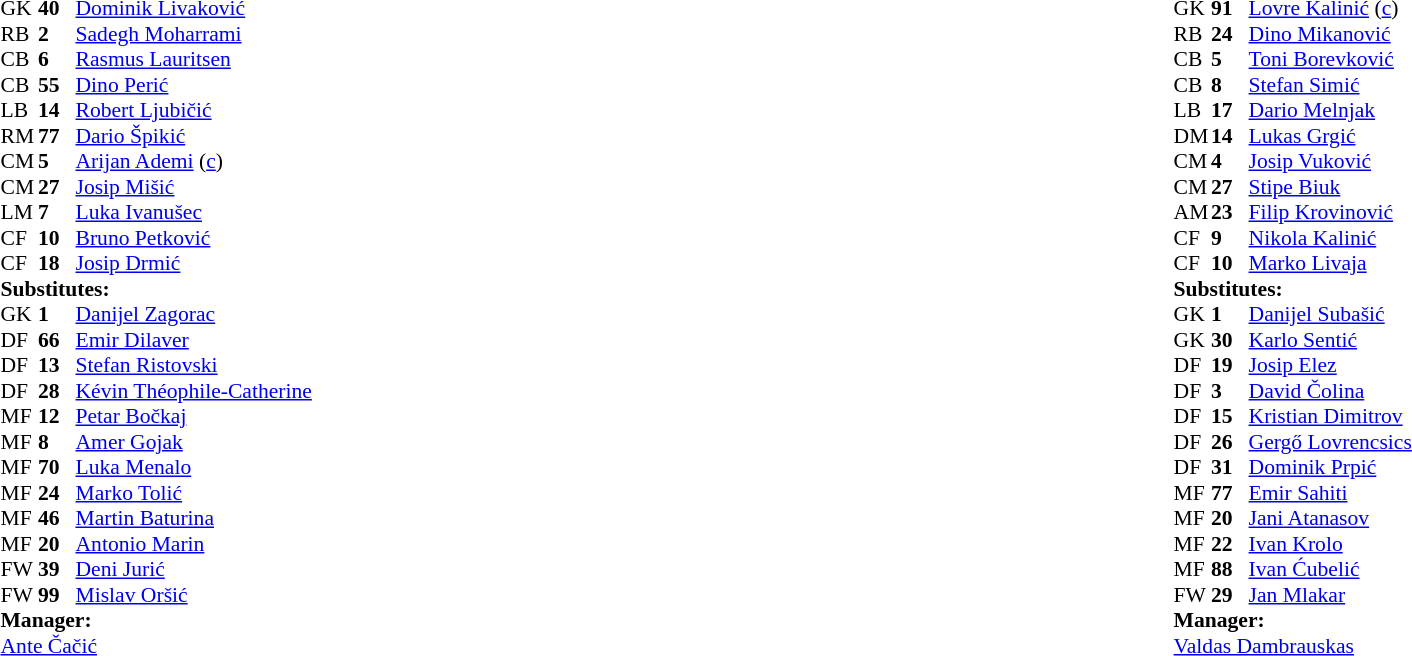<table width="100%">
<tr>
<td valign="top" width="40%"><br><table style="font-size: 90%" cellspacing="0" cellpadding="0">
<tr>
<th width="25"></th>
<th width="25"></th>
<th width="180"></th>
<th width="45"></th>
</tr>
<tr>
<td>GK</td>
<td><strong>40</strong></td>
<td> <a href='#'>Dominik Livaković</a></td>
</tr>
<tr>
<td>RB</td>
<td><strong>2</strong></td>
<td> <a href='#'>Sadegh Moharrami</a></td>
</tr>
<tr>
<td>CB</td>
<td><strong>6</strong></td>
<td> <a href='#'>Rasmus Lauritsen</a></td>
<td></td>
<td></td>
</tr>
<tr>
<td>CB</td>
<td><strong>55</strong></td>
<td> <a href='#'>Dino Perić</a></td>
</tr>
<tr>
<td>LB</td>
<td><strong>14</strong></td>
<td> <a href='#'>Robert Ljubičić</a></td>
<td></td>
<td></td>
</tr>
<tr>
<td>RM</td>
<td><strong>77</strong></td>
<td> <a href='#'>Dario Špikić</a></td>
<td></td>
<td></td>
</tr>
<tr>
<td>CM</td>
<td><strong>5</strong></td>
<td> <a href='#'>Arijan Ademi</a> (<a href='#'>c</a>)</td>
<td></td>
<td></td>
</tr>
<tr>
<td>CM</td>
<td><strong>27</strong></td>
<td> <a href='#'>Josip Mišić</a></td>
</tr>
<tr>
<td>LM</td>
<td><strong>7</strong></td>
<td> <a href='#'>Luka Ivanušec</a></td>
</tr>
<tr>
<td>CF</td>
<td><strong>10</strong></td>
<td> <a href='#'>Bruno Petković</a></td>
</tr>
<tr>
<td>CF</td>
<td><strong>18</strong></td>
<td> <a href='#'>Josip Drmić</a></td>
<td></td>
<td></td>
</tr>
<tr>
<td colspan=3><strong>Substitutes:</strong></td>
</tr>
<tr>
<td>GK</td>
<td><strong>1</strong></td>
<td> <a href='#'>Danijel Zagorac</a></td>
</tr>
<tr>
<td>DF</td>
<td><strong>66</strong></td>
<td> <a href='#'>Emir Dilaver</a></td>
</tr>
<tr>
<td>DF</td>
<td><strong>13</strong></td>
<td> <a href='#'>Stefan Ristovski</a></td>
</tr>
<tr>
<td>DF</td>
<td><strong>28</strong></td>
<td> <a href='#'>Kévin Théophile-Catherine</a></td>
</tr>
<tr>
<td>MF</td>
<td><strong>12</strong></td>
<td> <a href='#'>Petar Bočkaj</a></td>
</tr>
<tr>
<td>MF</td>
<td><strong>8</strong></td>
<td> <a href='#'>Amer Gojak</a></td>
</tr>
<tr>
<td>MF</td>
<td><strong>70</strong></td>
<td> <a href='#'>Luka Menalo</a></td>
<td></td>
<td></td>
</tr>
<tr>
<td>MF</td>
<td><strong>24</strong></td>
<td> <a href='#'>Marko Tolić</a></td>
</tr>
<tr>
<td>MF</td>
<td><strong>46</strong></td>
<td> <a href='#'>Martin Baturina</a></td>
<td></td>
<td></td>
</tr>
<tr>
<td>MF</td>
<td><strong>20</strong></td>
<td> <a href='#'>Antonio Marin</a></td>
</tr>
<tr>
<td>FW</td>
<td><strong>39</strong></td>
<td> <a href='#'>Deni Jurić</a></td>
</tr>
<tr>
<td>FW</td>
<td><strong>99</strong></td>
<td> <a href='#'>Mislav Oršić</a></td>
<td></td>
<td></td>
</tr>
<tr>
<td colspan=3><strong>Manager:</strong></td>
</tr>
<tr>
<td colspan="3"> <a href='#'>Ante Čačić</a></td>
</tr>
</table>
</td>
<td valign="top" width="50%"><br><table style="font-size: 90%" cellspacing="0" cellpadding="0" align="center">
<tr>
<th width="25"></th>
<th width="25"></th>
<th width="160"></th>
<th width="45"></th>
</tr>
<tr>
<td>GK</td>
<td><strong>91</strong></td>
<td> <a href='#'>Lovre Kalinić</a> (<a href='#'>c</a>)</td>
</tr>
<tr>
<td>RB</td>
<td><strong>24</strong></td>
<td> <a href='#'>Dino Mikanović</a></td>
<td></td>
<td></td>
</tr>
<tr>
<td>CB</td>
<td><strong>5</strong></td>
<td> <a href='#'>Toni Borevković</a></td>
</tr>
<tr>
<td>CB</td>
<td><strong>8</strong></td>
<td> <a href='#'>Stefan Simić</a></td>
<td></td>
<td></td>
</tr>
<tr>
<td>LB</td>
<td><strong>17</strong></td>
<td> <a href='#'>Dario Melnjak</a></td>
</tr>
<tr>
<td>DM</td>
<td><strong>14</strong></td>
<td> <a href='#'>Lukas Grgić</a></td>
<td></td>
<td></td>
</tr>
<tr>
<td>CM</td>
<td><strong>4</strong></td>
<td> <a href='#'>Josip Vuković</a></td>
</tr>
<tr>
<td>CM</td>
<td><strong>27</strong></td>
<td> <a href='#'>Stipe Biuk</a></td>
<td></td>
<td></td>
</tr>
<tr>
<td>AM</td>
<td><strong>23</strong></td>
<td> <a href='#'>Filip Krovinović</a></td>
<td></td>
<td></td>
</tr>
<tr>
<td>CF</td>
<td><strong>9</strong></td>
<td> <a href='#'>Nikola Kalinić</a></td>
</tr>
<tr>
<td>CF</td>
<td><strong>10</strong></td>
<td> <a href='#'>Marko Livaja</a></td>
</tr>
<tr>
<td colspan=3><strong>Substitutes:</strong></td>
</tr>
<tr>
<td>GK</td>
<td><strong>1</strong></td>
<td> <a href='#'>Danijel Subašić</a></td>
</tr>
<tr>
<td>GK</td>
<td><strong>30</strong></td>
<td> <a href='#'>Karlo Sentić</a></td>
</tr>
<tr>
<td>DF</td>
<td><strong>19</strong></td>
<td> <a href='#'>Josip Elez</a></td>
<td></td>
<td></td>
</tr>
<tr>
<td>DF</td>
<td><strong>3</strong></td>
<td> <a href='#'>David Čolina</a></td>
</tr>
<tr>
<td>DF</td>
<td><strong>15</strong></td>
<td> <a href='#'>Kristian Dimitrov</a></td>
</tr>
<tr>
<td>DF</td>
<td><strong>26</strong></td>
<td> <a href='#'>Gergő Lovrencsics</a></td>
</tr>
<tr>
<td>DF</td>
<td><strong>31</strong></td>
<td> <a href='#'>Dominik Prpić</a></td>
</tr>
<tr>
<td>MF</td>
<td><strong>77</strong></td>
<td> <a href='#'>Emir Sahiti</a></td>
<td></td>
<td></td>
</tr>
<tr>
<td>MF</td>
<td><strong>20</strong></td>
<td> <a href='#'>Jani Atanasov</a></td>
</tr>
<tr>
<td>MF</td>
<td><strong>22</strong></td>
<td> <a href='#'>Ivan Krolo</a></td>
</tr>
<tr>
<td>MF</td>
<td><strong>88</strong></td>
<td> <a href='#'>Ivan Ćubelić</a></td>
</tr>
<tr>
<td>FW</td>
<td><strong>29</strong></td>
<td> <a href='#'>Jan Mlakar</a></td>
<td></td>
<td></td>
</tr>
<tr>
<td colspan=3><strong>Manager:</strong></td>
</tr>
<tr>
<td colspan="3"> <a href='#'>Valdas Dambrauskas</a></td>
</tr>
</table>
</td>
</tr>
</table>
